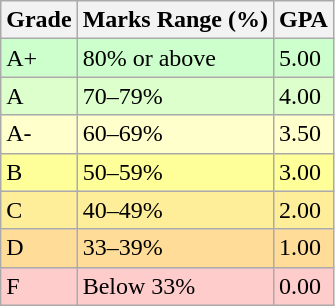<table class="wikitable">
<tr>
<th>Grade</th>
<th>Marks Range (%)</th>
<th>GPA</th>
</tr>
<tr>
<td style="background-color:#CCFFCC;">A+</td>
<td style="background-color:#CCFFCC;">80% or above</td>
<td style="background-color:#CCFFCC;">5.00</td>
</tr>
<tr>
<td style="background-color:#DDFFCC;">A</td>
<td style="background-color:#DDFFCC;">70–79%</td>
<td style="background-color:#DDFFCC;">4.00</td>
</tr>
<tr>
<td style="background-color:#FFFFCC;">A-</td>
<td style="background-color:#FFFFCC;">60–69%</td>
<td style="background-color:#FFFFCC;">3.50</td>
</tr>
<tr>
<td style="background-color:#FFFF99;">B</td>
<td style="background-color:#FFFF99;">50–59%</td>
<td style="background-color:#FFFF99;">3.00</td>
</tr>
<tr>
<td style="background-color:#FFEE99;">C</td>
<td style="background-color:#FFEE99;">40–49%</td>
<td style="background-color:#FFEE99;">2.00</td>
</tr>
<tr>
<td style="background-color:#FFDD99;">D</td>
<td style="background-color:#FFDD99;">33–39%</td>
<td style="background-color:#FFDD99;">1.00</td>
</tr>
<tr>
<td style="background-color:#FFCCCC;">F</td>
<td style="background-color:#FFCCCC;">Below 33%</td>
<td style="background-color:#FFCCCC;">0.00</td>
</tr>
</table>
